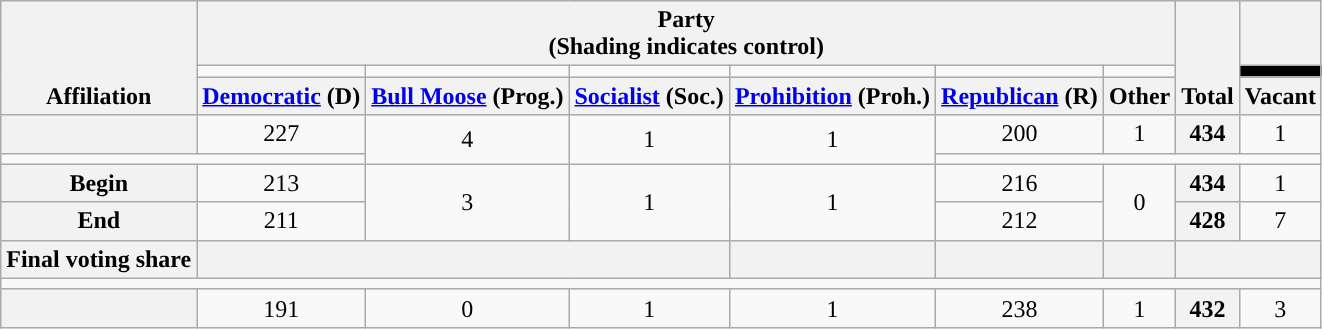<table class="wikitable" style="text-align:center;">
<tr style="vertical-align:bottom;">
<th rowspan=3>Affiliation</th>
<th colspan=6>Party <div>(Shading indicates control)</div></th>
<th rowspan=3>Total</th>
<th></th>
</tr>
<tr style="height:5px">
<td style="background-color:"></td>
<td style="background-color:"></td>
<td style="background-color:"></td>
<td style="background-color:"></td>
<td style="background-color:"></td>
<td style="background-color:"></td>
<td style="background:black;"></td>
</tr>
<tr valign=bottom>
<th><a href='#'>Democratic</a> (D)</th>
<th><a href='#'>Bull Moose</a> (Prog.)</th>
<th><a href='#'>Socialist</a> (Soc.)</th>
<th><a href='#'>Prohibition</a> (Proh.)</th>
<th><a href='#'>Republican</a> (R)</th>
<th>Other</th>
<th>Vacant</th>
</tr>
<tr>
<th></th>
<td>227</td>
<td rowspan=2>4</td>
<td rowspan=2>1</td>
<td rowspan=2>1</td>
<td>200</td>
<td>1</td>
<th>434</th>
<td>1</td>
</tr>
<tr>
<td colspan=9></td>
</tr>
<tr>
<th nowrap>Begin</th>
<td>213</td>
<td rowspan=2 >3</td>
<td rowspan=2 >1</td>
<td rowspan=2>1</td>
<td>216</td>
<td rowspan=2>0</td>
<th>434</th>
<td>1</td>
</tr>
<tr>
<th nowrap>End</th>
<td>211</td>
<td>212</td>
<th>428</th>
<td>7</td>
</tr>
<tr>
<th>Final voting share</th>
<th colspan=3 ></th>
<th></th>
<th></th>
<th></th>
<th colspan=2></th>
</tr>
<tr>
<td colspan=9></td>
</tr>
<tr>
<th></th>
<td>191</td>
<td>0</td>
<td>1</td>
<td>1</td>
<td>238</td>
<td>1</td>
<th>432</th>
<td>3</td>
</tr>
</table>
